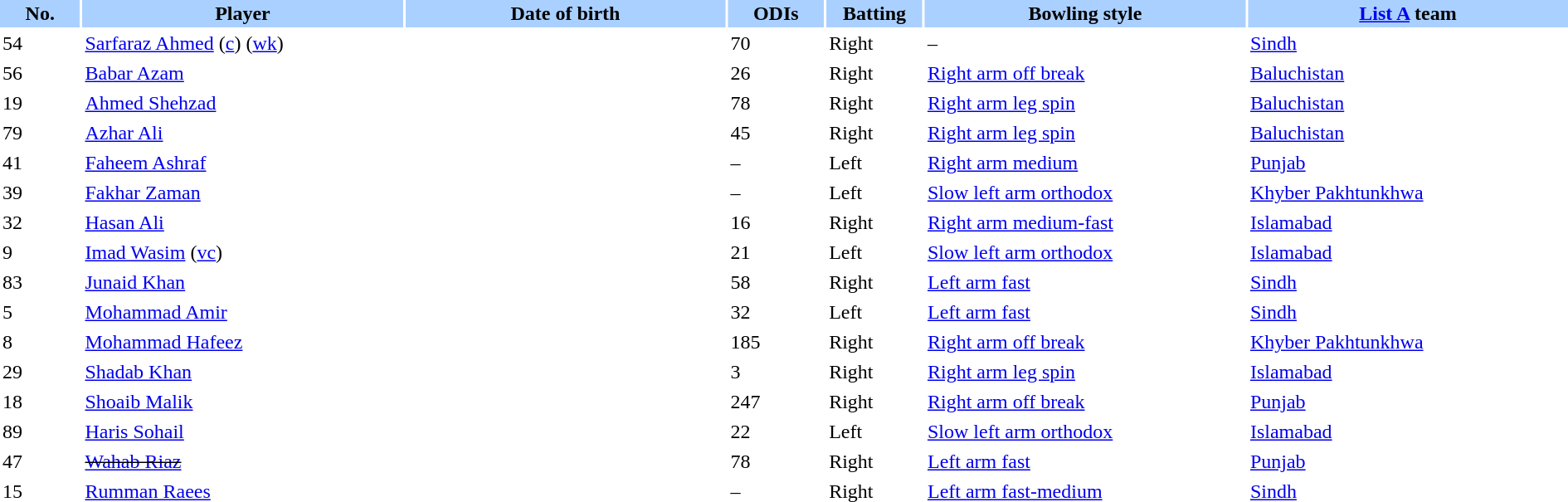<table border="0" cellspacing="2" cellpadding="2" style="width:100%;">
<tr style="background:#aad0ff;">
<th width=5%>No.</th>
<th width="20%">Player</th>
<th width=20%>Date of birth</th>
<th width=6%>ODIs</th>
<th width=6%>Batting</th>
<th width=20%>Bowling style</th>
<th width=20%><a href='#'>List A</a> team</th>
</tr>
<tr>
<td>54</td>
<td><a href='#'>Sarfaraz Ahmed</a> (<a href='#'>c</a>) (<a href='#'>wk</a>)</td>
<td></td>
<td>70</td>
<td>Right</td>
<td>–</td>
<td> <a href='#'>Sindh</a></td>
</tr>
<tr>
<td>56</td>
<td><a href='#'>Babar Azam</a></td>
<td></td>
<td>26</td>
<td>Right</td>
<td><a href='#'>Right arm off break</a></td>
<td> <a href='#'>Baluchistan</a></td>
</tr>
<tr>
<td>19</td>
<td><a href='#'>Ahmed Shehzad</a></td>
<td></td>
<td>78</td>
<td>Right</td>
<td><a href='#'>Right arm leg spin</a></td>
<td> <a href='#'>Baluchistan</a></td>
</tr>
<tr>
<td>79</td>
<td><a href='#'>Azhar Ali</a></td>
<td></td>
<td>45</td>
<td>Right</td>
<td><a href='#'>Right arm leg spin</a></td>
<td> <a href='#'>Baluchistan</a></td>
</tr>
<tr>
<td>41</td>
<td><a href='#'>Faheem Ashraf</a></td>
<td></td>
<td>–</td>
<td>Left</td>
<td><a href='#'>Right arm medium</a></td>
<td> <a href='#'>Punjab</a></td>
</tr>
<tr>
<td>39</td>
<td><a href='#'>Fakhar Zaman</a></td>
<td></td>
<td>–</td>
<td>Left</td>
<td><a href='#'>Slow left arm orthodox</a></td>
<td> <a href='#'>Khyber Pakhtunkhwa</a></td>
</tr>
<tr>
<td>32</td>
<td><a href='#'>Hasan Ali</a></td>
<td></td>
<td>16</td>
<td>Right</td>
<td><a href='#'>Right arm medium-fast</a></td>
<td> <a href='#'>Islamabad</a></td>
</tr>
<tr>
<td>9</td>
<td><a href='#'>Imad Wasim</a> (<a href='#'>vc</a>)</td>
<td></td>
<td>21</td>
<td>Left</td>
<td><a href='#'>Slow left arm orthodox</a></td>
<td> <a href='#'>Islamabad</a></td>
</tr>
<tr>
<td>83</td>
<td><a href='#'>Junaid Khan</a></td>
<td></td>
<td>58</td>
<td>Right</td>
<td><a href='#'>Left arm fast</a></td>
<td> <a href='#'>Sindh</a></td>
</tr>
<tr>
<td>5</td>
<td><a href='#'>Mohammad Amir</a></td>
<td></td>
<td>32</td>
<td>Left</td>
<td><a href='#'>Left arm fast</a></td>
<td> <a href='#'>Sindh</a></td>
</tr>
<tr>
<td>8</td>
<td><a href='#'>Mohammad Hafeez</a></td>
<td></td>
<td>185</td>
<td>Right</td>
<td><a href='#'>Right arm off break</a></td>
<td> <a href='#'>Khyber Pakhtunkhwa</a></td>
</tr>
<tr>
<td>29</td>
<td><a href='#'>Shadab Khan</a></td>
<td></td>
<td>3</td>
<td>Right</td>
<td><a href='#'>Right arm leg spin</a></td>
<td> <a href='#'>Islamabad</a></td>
</tr>
<tr>
<td>18</td>
<td><a href='#'>Shoaib Malik</a></td>
<td></td>
<td>247</td>
<td>Right</td>
<td><a href='#'>Right arm off break</a></td>
<td> <a href='#'>Punjab</a></td>
</tr>
<tr>
<td>89</td>
<td><a href='#'>Haris Sohail</a></td>
<td></td>
<td>22</td>
<td>Left</td>
<td><a href='#'>Slow left arm orthodox</a></td>
<td> <a href='#'>Islamabad</a></td>
</tr>
<tr>
<td>47</td>
<td><s><a href='#'>Wahab Riaz</a></s></td>
<td></td>
<td>78</td>
<td>Right</td>
<td><a href='#'>Left arm fast</a></td>
<td> <a href='#'>Punjab</a></td>
</tr>
<tr>
<td>15</td>
<td><a href='#'>Rumman Raees</a></td>
<td></td>
<td>–</td>
<td>Right</td>
<td><a href='#'>Left arm fast-medium</a></td>
<td> <a href='#'>Sindh</a></td>
</tr>
</table>
